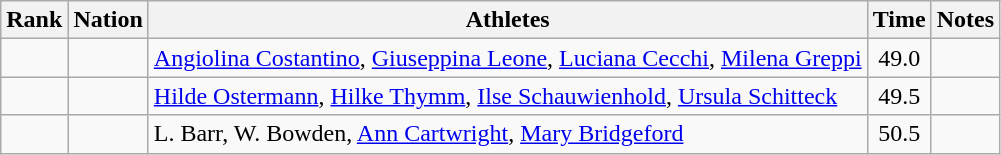<table class="wikitable sortable" style="text-align:center">
<tr>
<th>Rank</th>
<th>Nation</th>
<th>Athletes</th>
<th>Time</th>
<th>Notes</th>
</tr>
<tr>
<td></td>
<td align=left></td>
<td align=left><a href='#'>Angiolina Costantino</a>, <a href='#'>Giuseppina Leone</a>, <a href='#'>Luciana Cecchi</a>, <a href='#'>Milena Greppi</a></td>
<td>49.0</td>
<td></td>
</tr>
<tr>
<td></td>
<td align=left></td>
<td align=left><a href='#'>Hilde Ostermann</a>, <a href='#'>Hilke Thymm</a>, <a href='#'>Ilse Schauwienhold</a>, <a href='#'>Ursula Schitteck</a></td>
<td>49.5</td>
<td></td>
</tr>
<tr>
<td></td>
<td align=left></td>
<td align=left>L. Barr, W. Bowden, <a href='#'>Ann Cartwright</a>, <a href='#'>Mary Bridgeford</a></td>
<td>50.5</td>
<td></td>
</tr>
</table>
